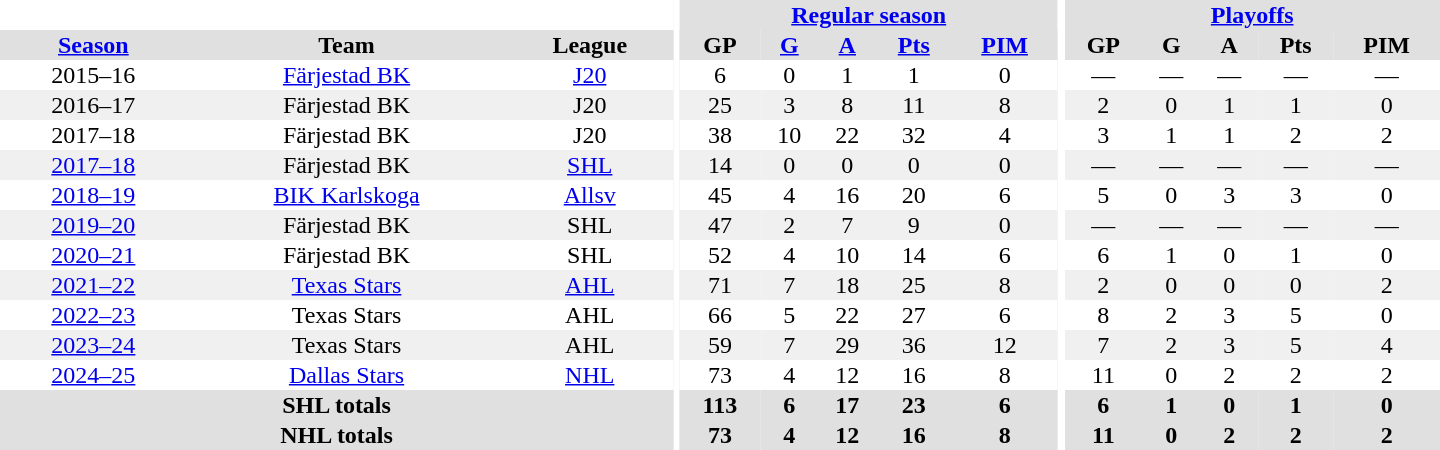<table border="0" cellpadding="1" cellspacing="0" style="text-align:center; width:60em;">
<tr bgcolor="#e0e0e0">
<th colspan="3" bgcolor="#ffffff"></th>
<th rowspan="99" bgcolor="#ffffff"></th>
<th colspan="5"><a href='#'>Regular season</a></th>
<th rowspan="99" bgcolor="#ffffff"></th>
<th colspan="5"><a href='#'>Playoffs</a></th>
</tr>
<tr bgcolor="#e0e0e0">
<th><a href='#'>Season</a></th>
<th>Team</th>
<th>League</th>
<th>GP</th>
<th><a href='#'>G</a></th>
<th><a href='#'>A</a></th>
<th><a href='#'>Pts</a></th>
<th><a href='#'>PIM</a></th>
<th>GP</th>
<th>G</th>
<th>A</th>
<th>Pts</th>
<th>PIM</th>
</tr>
<tr>
<td>2015–16</td>
<td><a href='#'>Färjestad BK</a></td>
<td><a href='#'>J20</a></td>
<td>6</td>
<td>0</td>
<td>1</td>
<td>1</td>
<td>0</td>
<td>—</td>
<td>—</td>
<td>—</td>
<td>—</td>
<td>—</td>
</tr>
<tr bgcolor="#f0f0f0">
<td>2016–17</td>
<td>Färjestad BK</td>
<td>J20</td>
<td>25</td>
<td>3</td>
<td>8</td>
<td>11</td>
<td>8</td>
<td>2</td>
<td>0</td>
<td>1</td>
<td>1</td>
<td>0</td>
</tr>
<tr>
<td>2017–18</td>
<td>Färjestad BK</td>
<td>J20</td>
<td>38</td>
<td>10</td>
<td>22</td>
<td>32</td>
<td>4</td>
<td>3</td>
<td>1</td>
<td>1</td>
<td>2</td>
<td>2</td>
</tr>
<tr bgcolor="#f0f0f0">
<td><a href='#'>2017–18</a></td>
<td>Färjestad BK</td>
<td><a href='#'>SHL</a></td>
<td>14</td>
<td>0</td>
<td>0</td>
<td>0</td>
<td>0</td>
<td>—</td>
<td>—</td>
<td>—</td>
<td>—</td>
<td>—</td>
</tr>
<tr>
<td><a href='#'>2018–19</a></td>
<td><a href='#'>BIK Karlskoga</a></td>
<td><a href='#'>Allsv</a></td>
<td>45</td>
<td>4</td>
<td>16</td>
<td>20</td>
<td>6</td>
<td>5</td>
<td>0</td>
<td>3</td>
<td>3</td>
<td>0</td>
</tr>
<tr bgcolor="#f0f0f0">
<td><a href='#'>2019–20</a></td>
<td>Färjestad BK</td>
<td>SHL</td>
<td>47</td>
<td>2</td>
<td>7</td>
<td>9</td>
<td>0</td>
<td>—</td>
<td>—</td>
<td>—</td>
<td>—</td>
<td>—</td>
</tr>
<tr>
<td><a href='#'>2020–21</a></td>
<td>Färjestad BK</td>
<td>SHL</td>
<td>52</td>
<td>4</td>
<td>10</td>
<td>14</td>
<td>6</td>
<td>6</td>
<td>1</td>
<td>0</td>
<td>1</td>
<td>0</td>
</tr>
<tr bgcolor="#f0f0f0">
<td><a href='#'>2021–22</a></td>
<td><a href='#'>Texas Stars</a></td>
<td><a href='#'>AHL</a></td>
<td>71</td>
<td>7</td>
<td>18</td>
<td>25</td>
<td>8</td>
<td>2</td>
<td>0</td>
<td>0</td>
<td>0</td>
<td>2</td>
</tr>
<tr>
<td><a href='#'>2022–23</a></td>
<td>Texas Stars</td>
<td>AHL</td>
<td>66</td>
<td>5</td>
<td>22</td>
<td>27</td>
<td>6</td>
<td>8</td>
<td>2</td>
<td>3</td>
<td>5</td>
<td>0</td>
</tr>
<tr bgcolor="#f0f0f0">
<td><a href='#'>2023–24</a></td>
<td>Texas Stars</td>
<td>AHL</td>
<td>59</td>
<td>7</td>
<td>29</td>
<td>36</td>
<td>12</td>
<td>7</td>
<td>2</td>
<td>3</td>
<td>5</td>
<td>4</td>
</tr>
<tr>
<td><a href='#'>2024–25</a></td>
<td><a href='#'>Dallas Stars</a></td>
<td><a href='#'>NHL</a></td>
<td>73</td>
<td>4</td>
<td>12</td>
<td>16</td>
<td>8</td>
<td>11</td>
<td>0</td>
<td>2</td>
<td>2</td>
<td>2</td>
</tr>
<tr bgcolor="#e0e0e0">
<th colspan="3">SHL totals</th>
<th>113</th>
<th>6</th>
<th>17</th>
<th>23</th>
<th>6</th>
<th>6</th>
<th>1</th>
<th>0</th>
<th>1</th>
<th>0</th>
</tr>
<tr bgcolor="#e0e0e0">
<th colspan="3">NHL totals</th>
<th>73</th>
<th>4</th>
<th>12</th>
<th>16</th>
<th>8</th>
<th>11</th>
<th>0</th>
<th>2</th>
<th>2</th>
<th>2</th>
</tr>
</table>
